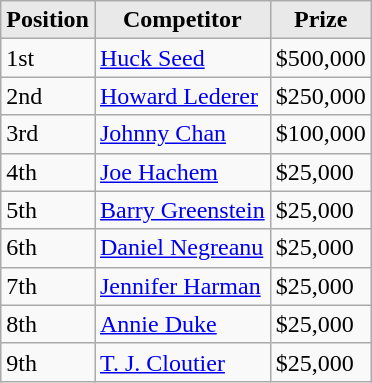<table class="wikitable">
<tr>
<th style="background: #E9E9E9;">Position</th>
<th style="background: #E9E9E9;">Competitor</th>
<th style="background: #E9E9E9;">Prize</th>
</tr>
<tr>
<td>1st</td>
<td><a href='#'>Huck Seed</a></td>
<td>$500,000</td>
</tr>
<tr>
<td>2nd</td>
<td><a href='#'>Howard Lederer</a></td>
<td>$250,000</td>
</tr>
<tr>
<td>3rd</td>
<td><a href='#'>Johnny Chan</a></td>
<td>$100,000</td>
</tr>
<tr>
<td>4th</td>
<td><a href='#'>Joe Hachem</a></td>
<td>$25,000</td>
</tr>
<tr>
<td>5th</td>
<td><a href='#'>Barry Greenstein</a></td>
<td>$25,000</td>
</tr>
<tr>
<td>6th</td>
<td><a href='#'>Daniel Negreanu</a></td>
<td>$25,000</td>
</tr>
<tr>
<td>7th</td>
<td><a href='#'>Jennifer Harman</a></td>
<td>$25,000</td>
</tr>
<tr>
<td>8th</td>
<td><a href='#'>Annie Duke</a></td>
<td>$25,000</td>
</tr>
<tr>
<td>9th</td>
<td><a href='#'>T. J. Cloutier</a></td>
<td>$25,000</td>
</tr>
</table>
